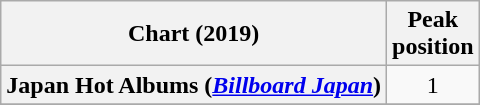<table class="wikitable plainrowheaders" style="text-align:center">
<tr>
<th scope="col">Chart (2019)</th>
<th scope="col">Peak<br>position</th>
</tr>
<tr>
<th scope="row">Japan Hot Albums (<em><a href='#'>Billboard Japan</a></em>)</th>
<td>1</td>
</tr>
<tr>
</tr>
</table>
